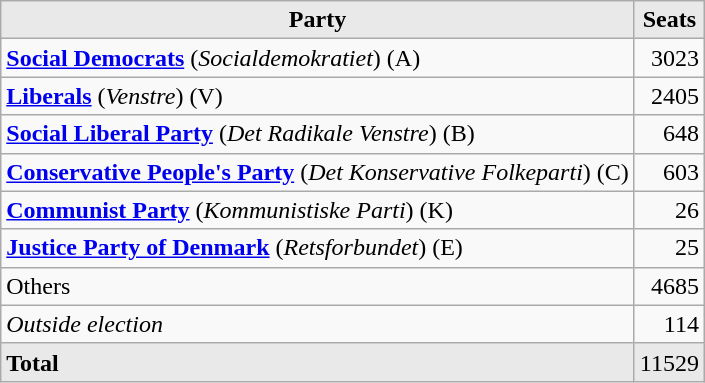<table class="wikitable">
<tr>
<th style="background-color:#E9E9E9">Party</th>
<th style="background-color:#E9E9E9">Seats</th>
</tr>
<tr>
<td><strong><a href='#'>Social Democrats</a></strong> (<em>Socialdemokratiet</em>) (A)</td>
<td align="right">3023</td>
</tr>
<tr>
<td><strong><a href='#'>Liberals</a></strong> (<em>Venstre</em>) (V)</td>
<td align="right">2405</td>
</tr>
<tr>
<td><strong><a href='#'>Social Liberal Party</a></strong> (<em>Det Radikale Venstre</em>) (B)</td>
<td align="right">648</td>
</tr>
<tr>
<td><strong><a href='#'>Conservative People's Party</a></strong> (<em>Det Konservative Folkeparti</em>) (C)</td>
<td align="right">603</td>
</tr>
<tr>
<td><strong><a href='#'>Communist Party</a></strong> (<em>Kommunistiske Parti</em>) (K)</td>
<td align="right">26</td>
</tr>
<tr>
<td><strong><a href='#'>Justice Party of Denmark</a></strong> (<em>Retsforbundet</em>) (E)</td>
<td align="right">25</td>
</tr>
<tr>
<td>Others</td>
<td align="right">4685</td>
</tr>
<tr>
<td><em>Outside election</em></td>
<td align="right">114</td>
</tr>
<tr>
<td style="background-color:#E9E9E9"><strong>Total</strong></td>
<td align="right" style="background-color:#E9E9E9">11529</td>
</tr>
</table>
